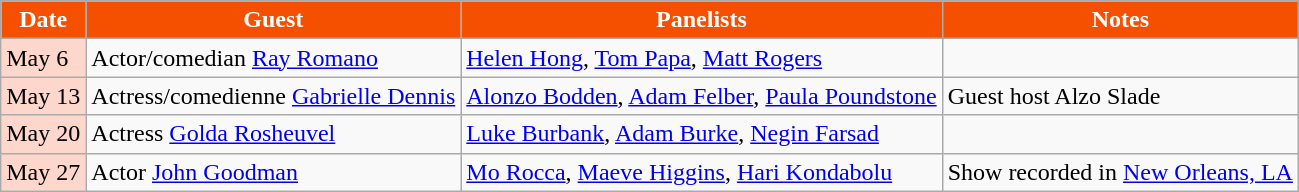<table class="wikitable">
<tr>
<th style="background:#f55000;color:#FFFFFF;">Date</th>
<th style="background:#f55000;color:#FFFFFF;">Guest</th>
<th style="background:#f55000;color:#FFFFFF;">Panelists</th>
<th style="background:#f55000;color:#FFFFFF;">Notes</th>
</tr>
<tr>
<td style="background:#FDD6CC;color:#000000;">May 6</td>
<td>Actor/comedian <a href='#'>Ray Romano</a></td>
<td><a href='#'>Helen Hong</a>, <a href='#'>Tom Papa</a>, <a href='#'>Matt Rogers</a></td>
<td></td>
</tr>
<tr>
<td style="background:#FDD6CC;color:#000000;">May 13</td>
<td>Actress/comedienne <a href='#'>Gabrielle Dennis</a></td>
<td><a href='#'>Alonzo Bodden</a>, <a href='#'>Adam Felber</a>, <a href='#'>Paula Poundstone</a></td>
<td>Guest host Alzo Slade</td>
</tr>
<tr>
<td style="background:#FDD6CC;color:#000000;">May 20</td>
<td>Actress <a href='#'>Golda Rosheuvel</a></td>
<td><a href='#'>Luke Burbank</a>, <a href='#'>Adam Burke</a>, <a href='#'>Negin Farsad</a></td>
<td></td>
</tr>
<tr>
<td style="background:#FDD6CC;color:#000000;">May 27</td>
<td>Actor <a href='#'>John Goodman</a></td>
<td><a href='#'>Mo Rocca</a>, <a href='#'>Maeve Higgins</a>, <a href='#'>Hari Kondabolu</a></td>
<td>Show recorded in <a href='#'>New Orleans, LA</a> </td>
</tr>
</table>
